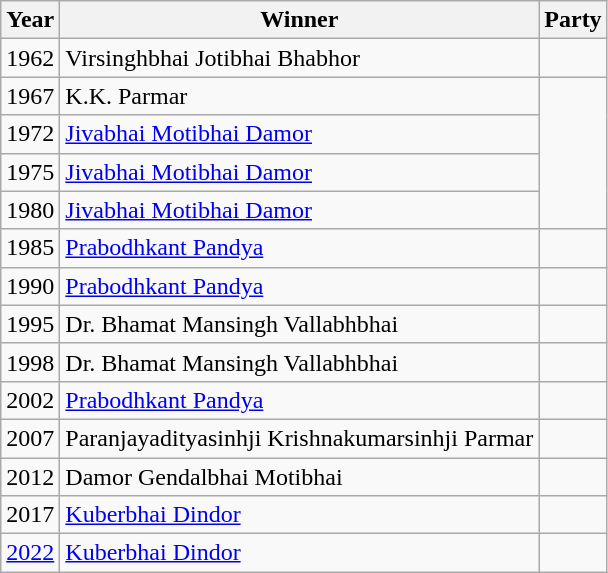<table class="wikitable sortable">
<tr>
<th>Year</th>
<th>Winner</th>
<th colspan=2>Party</th>
</tr>
<tr>
<td>1962</td>
<td>Virsinghbhai Jotibhai Bhabhor</td>
<td></td>
</tr>
<tr>
<td>1967</td>
<td>K.K. Parmar</td>
</tr>
<tr>
<td>1972</td>
<td><a href='#'>Jivabhai Motibhai Damor</a></td>
</tr>
<tr>
<td>1975</td>
<td><a href='#'>Jivabhai Motibhai Damor</a></td>
</tr>
<tr>
<td>1980</td>
<td><a href='#'>Jivabhai Motibhai Damor</a></td>
</tr>
<tr>
<td>1985</td>
<td><a href='#'>Prabodhkant Pandya</a></td>
<td></td>
</tr>
<tr>
<td>1990</td>
<td><a href='#'>Prabodhkant Pandya</a></td>
<td></td>
</tr>
<tr>
<td>1995</td>
<td>Dr. Bhamat Mansingh Vallabhbhai</td>
<td></td>
</tr>
<tr>
<td>1998</td>
<td>Dr. Bhamat Mansingh Vallabhbhai</td>
</tr>
<tr>
<td>2002</td>
<td><a href='#'>Prabodhkant Pandya</a></td>
<td></td>
</tr>
<tr>
<td>2007</td>
<td>Paranjayadityasinhji Krishnakumarsinhji Parmar</td>
<td></td>
</tr>
<tr>
<td>2012</td>
<td>Damor Gendalbhai Motibhai</td>
</tr>
<tr>
<td>2017</td>
<td><a href='#'>Kuberbhai Dindor</a></td>
<td></td>
</tr>
<tr>
<td><a href='#'>2022</a></td>
<td><a href='#'>Kuberbhai Dindor</a></td>
</tr>
</table>
